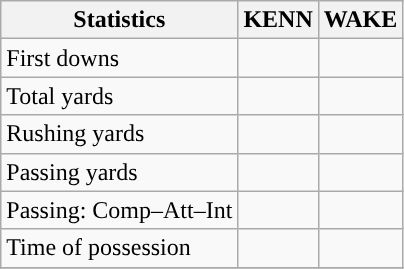<table class="wikitable" style="float: left;">
<tr>
<th>Statistics</th>
<th>KENN</th>
<th>WAKE</th>
</tr>
<tr>
<td>First downs</td>
<td></td>
<td></td>
</tr>
<tr>
<td>Total yards</td>
<td></td>
<td></td>
</tr>
<tr>
<td>Rushing yards</td>
<td></td>
<td></td>
</tr>
<tr>
<td>Passing yards</td>
<td></td>
<td></td>
</tr>
<tr>
<td>Passing: Comp–Att–Int</td>
<td></td>
<td></td>
</tr>
<tr>
<td>Time of possession</td>
<td></td>
<td></td>
</tr>
<tr>
</tr>
</table>
